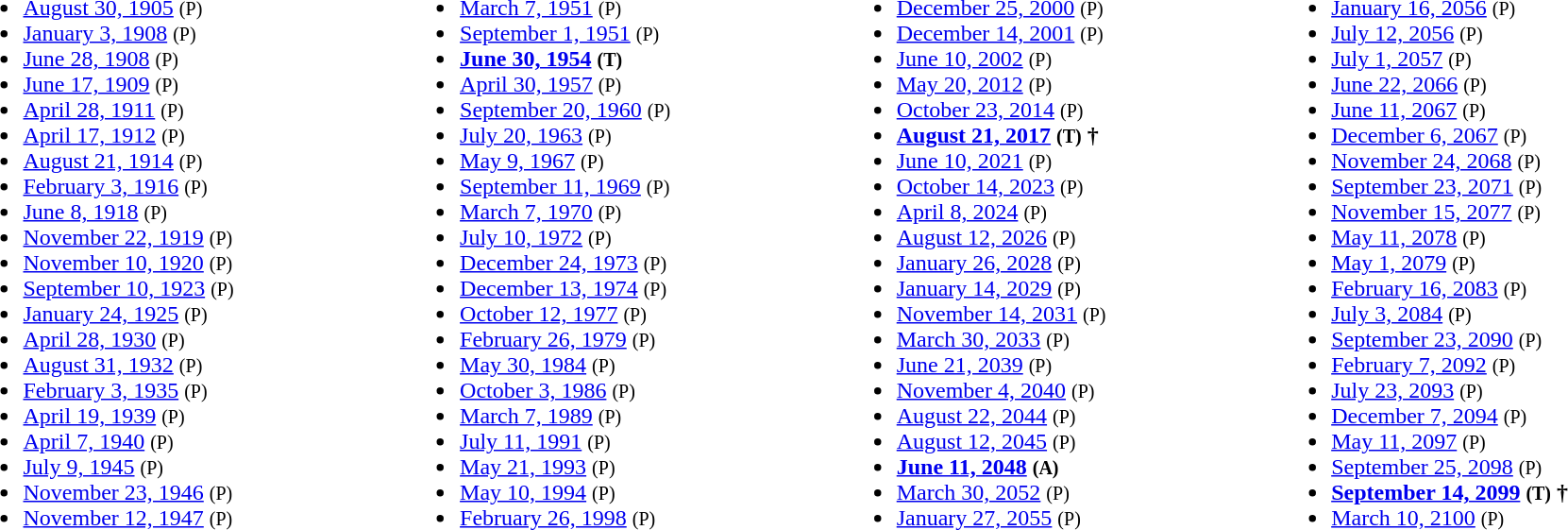<table style="width:100%;">
<tr>
<td><br><ul><li><a href='#'>August 30, 1905</a> <small>(P)</small></li><li><a href='#'>January 3, 1908</a> <small>(P)</small></li><li><a href='#'>June 28, 1908</a> <small>(P)</small></li><li><a href='#'>June 17, 1909</a> <small>(P)</small></li><li><a href='#'>April 28, 1911</a> <small>(P)</small></li><li><a href='#'>April 17, 1912</a> <small>(P)</small></li><li><a href='#'>August 21, 1914</a> <small>(P)</small></li><li><a href='#'>February 3, 1916</a> <small>(P)</small></li><li><a href='#'>June 8, 1918</a> <small>(P)</small></li><li><a href='#'>November 22, 1919</a> <small>(P)</small></li><li><a href='#'>November 10, 1920</a> <small>(P)</small></li><li><a href='#'>September 10, 1923</a> <small>(P)</small></li><li><a href='#'>January 24, 1925</a> <small>(P)</small></li><li><a href='#'>April 28, 1930</a> <small>(P)</small></li><li><a href='#'>August 31, 1932</a> <small>(P)</small></li><li><a href='#'>February 3, 1935</a> <small>(P)</small></li><li><a href='#'>April 19, 1939</a> <small>(P)</small></li><li><a href='#'>April 7, 1940</a> <small>(P)</small></li><li><a href='#'>July 9, 1945</a> <small>(P)</small></li><li><a href='#'>November 23, 1946</a> <small>(P)</small></li><li><a href='#'>November 12, 1947</a> <small>(P)</small></li></ul></td>
<td><br><ul><li><a href='#'>March 7, 1951</a> <small>(P)</small></li><li><a href='#'>September 1, 1951</a> <small>(P)</small></li><li><strong><a href='#'>June 30, 1954</a> <small>(T)</small></strong></li><li><a href='#'>April 30, 1957</a> <small>(P)</small></li><li><a href='#'>September 20, 1960</a> <small>(P)</small></li><li><a href='#'>July 20, 1963</a> <small>(P)</small></li><li><a href='#'>May 9, 1967</a> <small>(P)</small></li><li><a href='#'>September 11, 1969</a> <small>(P)</small></li><li><a href='#'>March 7, 1970</a> <small>(P)</small></li><li><a href='#'>July 10, 1972</a> <small>(P)</small></li><li><a href='#'>December 24, 1973</a> <small>(P)</small></li><li><a href='#'>December 13, 1974</a> <small>(P)</small></li><li><a href='#'>October 12, 1977</a> <small>(P)</small></li><li><a href='#'>February 26, 1979</a> <small>(P)</small></li><li><a href='#'>May 30, 1984</a> <small>(P)</small></li><li><a href='#'>October 3, 1986</a> <small>(P)</small></li><li><a href='#'>March 7, 1989</a> <small>(P)</small></li><li><a href='#'>July 11, 1991</a> <small>(P)</small></li><li><a href='#'>May 21, 1993</a> <small>(P)</small></li><li><a href='#'>May 10, 1994</a> <small>(P)</small></li><li><a href='#'>February 26, 1998</a> <small>(P)</small></li></ul></td>
<td><br><ul><li><a href='#'>December 25, 2000</a> <small>(P)</small></li><li><a href='#'>December 14, 2001</a> <small>(P)</small></li><li><a href='#'>June 10, 2002</a> <small>(P)</small></li><li><a href='#'>May 20, 2012</a> <small>(P)</small></li><li><a href='#'>October 23, 2014</a> <small>(P)</small></li><li><strong><a href='#'>August 21, 2017</a> <small>(T)</small> †</strong></li><li><a href='#'>June 10, 2021</a> <small>(P)</small></li><li><a href='#'>October 14, 2023</a> <small>(P)</small></li><li><a href='#'>April 8, 2024</a> <small>(P)</small></li><li> <a href='#'>August 12, 2026</a> <small>(P)</small></li><li><a href='#'>January 26, 2028</a> <small>(P)</small></li><li><a href='#'>January 14, 2029</a> <small>(P)</small></li><li><a href='#'>November 14, 2031</a> <small>(P)</small></li><li><a href='#'>March 30, 2033</a> <small>(P)</small></li><li><a href='#'>June 21, 2039</a> <small>(P)</small></li><li><a href='#'>November 4, 2040</a> <small>(P)</small></li><li><a href='#'>August 22, 2044</a> <small>(P)</small></li><li><a href='#'>August 12, 2045</a> <small>(P)</small></li><li><strong><a href='#'>June 11, 2048</a> <small>(A)</small></strong></li><li><a href='#'>March 30, 2052</a> <small>(P)</small></li><li><a href='#'>January 27, 2055</a> <small>(P)</small></li></ul></td>
<td><br><ul><li><a href='#'>January 16, 2056</a> <small>(P)</small></li><li><a href='#'>July 12, 2056</a> <small>(P)</small></li><li><a href='#'>July 1, 2057</a> <small>(P)</small></li><li><a href='#'>June 22, 2066</a> <small>(P)</small></li><li><a href='#'>June 11, 2067</a> <small>(P)</small></li><li><a href='#'>December 6, 2067</a> <small>(P)</small></li><li><a href='#'>November 24, 2068</a> <small>(P)</small></li><li><a href='#'>September 23, 2071</a> <small>(P)</small></li><li><a href='#'>November 15, 2077</a> <small>(P)</small></li><li><a href='#'>May 11, 2078</a> <small>(P)</small></li><li><a href='#'>May 1, 2079</a> <small>(P)</small></li><li><a href='#'>February 16, 2083</a> <small>(P)</small></li><li><a href='#'>July 3, 2084</a> <small>(P)</small></li><li><a href='#'>September 23, 2090</a> <small>(P)</small></li><li><a href='#'>February 7, 2092</a> <small>(P)</small></li><li><a href='#'>July 23, 2093</a> <small>(P)</small></li><li><a href='#'>December 7, 2094</a> <small>(P)</small></li><li><a href='#'>May 11, 2097</a> <small>(P)</small></li><li><a href='#'>September 25, 2098</a> <small>(P)</small></li><li><strong><a href='#'>September 14, 2099</a> <small>(T)</small> †</strong></li><li><a href='#'>March 10, 2100</a> <small>(P)</small></li></ul></td>
</tr>
</table>
